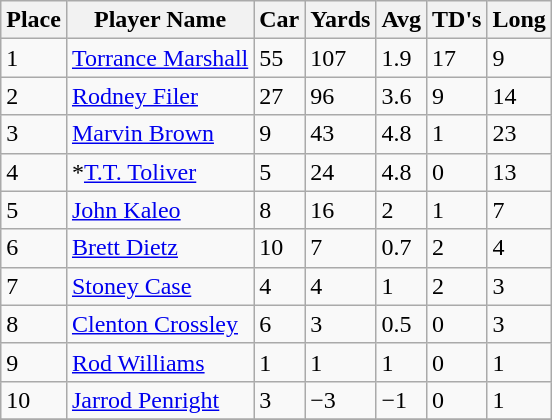<table class="wikitable">
<tr>
<th>Place</th>
<th>Player Name</th>
<th>Car</th>
<th>Yards</th>
<th>Avg</th>
<th>TD's</th>
<th>Long</th>
</tr>
<tr>
<td>1</td>
<td><a href='#'>Torrance Marshall</a></td>
<td>55</td>
<td>107</td>
<td>1.9</td>
<td>17</td>
<td>9</td>
</tr>
<tr>
<td>2</td>
<td><a href='#'>Rodney Filer</a></td>
<td>27</td>
<td>96</td>
<td>3.6</td>
<td>9</td>
<td>14</td>
</tr>
<tr>
<td>3</td>
<td><a href='#'>Marvin Brown</a></td>
<td>9</td>
<td>43</td>
<td>4.8</td>
<td>1</td>
<td>23</td>
</tr>
<tr>
<td>4</td>
<td>*<a href='#'>T.T. Toliver</a></td>
<td>5</td>
<td>24</td>
<td>4.8</td>
<td>0</td>
<td>13</td>
</tr>
<tr>
<td>5</td>
<td><a href='#'>John Kaleo</a></td>
<td>8</td>
<td>16</td>
<td>2</td>
<td>1</td>
<td>7</td>
</tr>
<tr>
<td>6</td>
<td><a href='#'>Brett Dietz</a></td>
<td>10</td>
<td>7</td>
<td>0.7</td>
<td>2</td>
<td>4</td>
</tr>
<tr>
<td>7</td>
<td><a href='#'>Stoney Case</a></td>
<td>4</td>
<td>4</td>
<td>1</td>
<td>2</td>
<td>3</td>
</tr>
<tr>
<td>8</td>
<td><a href='#'>Clenton Crossley</a></td>
<td>6</td>
<td>3</td>
<td>0.5</td>
<td>0</td>
<td>3</td>
</tr>
<tr>
<td>9</td>
<td><a href='#'>Rod Williams</a></td>
<td>1</td>
<td>1</td>
<td>1</td>
<td>0</td>
<td>1</td>
</tr>
<tr>
<td>10</td>
<td><a href='#'>Jarrod Penright</a></td>
<td>3</td>
<td>−3</td>
<td>−1</td>
<td>0</td>
<td>1</td>
</tr>
<tr>
</tr>
</table>
